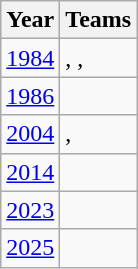<table class="wikitable" style="text-align: left;">
<tr>
<th>Year</th>
<th>Teams</th>
</tr>
<tr>
<td><a href='#'>1984</a></td>
<td>, , </td>
</tr>
<tr>
<td><a href='#'>1986</a></td>
<td></td>
</tr>
<tr>
<td><a href='#'>2004</a></td>
<td>, </td>
</tr>
<tr>
<td><a href='#'>2014</a></td>
<td></td>
</tr>
<tr>
<td><a href='#'>2023</a></td>
<td></td>
</tr>
<tr>
<td><a href='#'>2025</a></td>
<td></td>
</tr>
</table>
